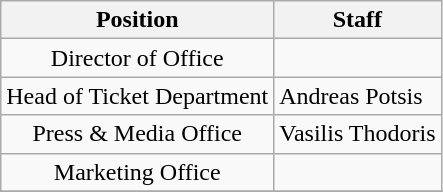<table class="wikitable" style="text-align: center;">
<tr>
<th>Position</th>
<th>Staff</th>
</tr>
<tr>
<td>Director of Office</td>
<td style="text-align:left;"></td>
</tr>
<tr>
<td>Head of Ticket Department</td>
<td style="text-align:left;">Andreas Potsis</td>
</tr>
<tr>
<td>Press & Media Office</td>
<td style="text-align:left;">Vasilis Thodoris</td>
</tr>
<tr>
<td>Marketing Office</td>
<td style="text-align:left;"></td>
</tr>
<tr>
</tr>
</table>
